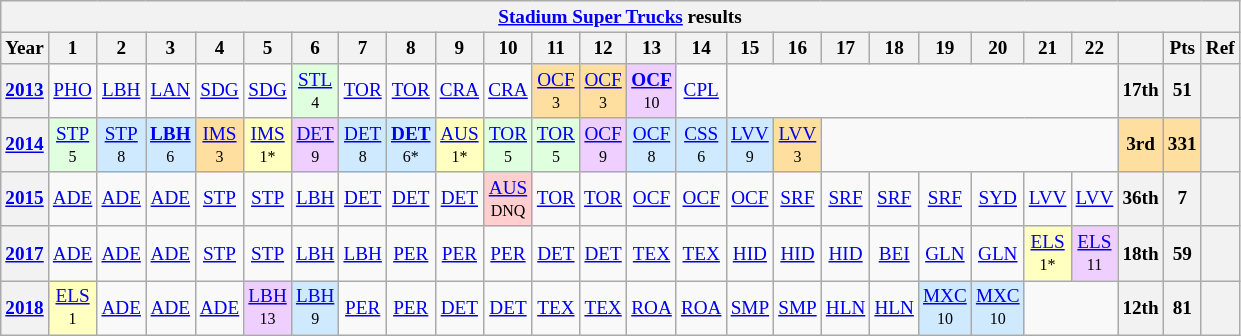<table class="wikitable" style="text-align:center; font-size:80%">
<tr>
<th colspan=45><a href='#'>Stadium Super Trucks</a> results</th>
</tr>
<tr>
<th>Year</th>
<th>1</th>
<th>2</th>
<th>3</th>
<th>4</th>
<th>5</th>
<th>6</th>
<th>7</th>
<th>8</th>
<th>9</th>
<th>10</th>
<th>11</th>
<th>12</th>
<th>13</th>
<th>14</th>
<th>15</th>
<th>16</th>
<th>17</th>
<th>18</th>
<th>19</th>
<th>20</th>
<th>21</th>
<th>22</th>
<th></th>
<th>Pts</th>
<th>Ref</th>
</tr>
<tr>
<th><a href='#'>2013</a></th>
<td><a href='#'>PHO</a></td>
<td><a href='#'>LBH</a></td>
<td><a href='#'>LAN</a></td>
<td><a href='#'>SDG</a></td>
<td><a href='#'>SDG</a></td>
<td style="background:#DFFFDF;"><a href='#'>STL</a><br><small>4</small></td>
<td><a href='#'>TOR</a></td>
<td><a href='#'>TOR</a></td>
<td><a href='#'>CRA</a></td>
<td><a href='#'>CRA</a></td>
<td style="background:#FFDF9F;"><a href='#'>OCF</a><br><small>3</small></td>
<td style="background:#FFDF9F;"><a href='#'>OCF</a><br><small>3</small></td>
<td style="background:#EFCFFF;"><strong><a href='#'>OCF</a></strong><br><small>10</small></td>
<td><a href='#'>CPL</a></td>
<td colspan=8></td>
<th>17th</th>
<th>51</th>
<th></th>
</tr>
<tr>
<th><a href='#'>2014</a></th>
<td style="background:#DFFFDF;"><a href='#'>STP</a><br><small>5</small></td>
<td style="background:#CFEAFF;"><a href='#'>STP</a><br><small>8</small></td>
<td style="background:#CFEAFF;"><strong><a href='#'>LBH</a></strong><br><small>6</small></td>
<td style="background:#FFDF9F;"><a href='#'>IMS</a><br><small>3</small></td>
<td style="background:#FFFFBF;"><a href='#'>IMS</a><br><small>1*</small></td>
<td style="background:#EFCFFF;"><a href='#'>DET</a><br><small>9</small></td>
<td style="background:#CFEAFF;"><a href='#'>DET</a><br><small>8</small></td>
<td style="background:#CFEAFF;"><strong><a href='#'>DET</a></strong><br><small>6*</small></td>
<td style="background:#FFFFBF;"><a href='#'>AUS</a><br><small>1*</small></td>
<td style="background:#DFFFDF;"><a href='#'>TOR</a><br><small>5</small></td>
<td style="background:#DFFFDF;"><a href='#'>TOR</a><br><small>5</small></td>
<td style="background:#EFCFFF;"><a href='#'>OCF</a><br><small>9</small></td>
<td style="background:#CFEAFF;"><a href='#'>OCF</a><br><small>8</small></td>
<td style="background:#CFEAFF;"><a href='#'>CSS</a><br><small>6</small></td>
<td style="background:#CFEAFF;"><a href='#'>LVV</a><br><small>9</small></td>
<td style="background:#FFDF9F;"><a href='#'>LVV</a><br><small>3</small></td>
<td colspan=6></td>
<th style="background:#FFDF9F;">3rd</th>
<th style="background:#FFDF9F;">331</th>
<th></th>
</tr>
<tr>
<th><a href='#'>2015</a></th>
<td><a href='#'>ADE</a></td>
<td><a href='#'>ADE</a></td>
<td><a href='#'>ADE</a></td>
<td><a href='#'>STP</a></td>
<td><a href='#'>STP</a></td>
<td><a href='#'>LBH</a></td>
<td><a href='#'>DET</a></td>
<td><a href='#'>DET</a></td>
<td><a href='#'>DET</a></td>
<td style="background:#FFCFCF;"><a href='#'>AUS</a><br><small>DNQ</small></td>
<td><a href='#'>TOR</a></td>
<td><a href='#'>TOR</a></td>
<td><a href='#'>OCF</a></td>
<td><a href='#'>OCF</a></td>
<td><a href='#'>OCF</a></td>
<td><a href='#'>SRF</a></td>
<td><a href='#'>SRF</a></td>
<td><a href='#'>SRF</a></td>
<td><a href='#'>SRF</a></td>
<td><a href='#'>SYD</a></td>
<td><a href='#'>LVV</a></td>
<td><a href='#'>LVV</a></td>
<th>36th</th>
<th>7</th>
<th></th>
</tr>
<tr>
<th><a href='#'>2017</a></th>
<td><a href='#'>ADE</a></td>
<td><a href='#'>ADE</a></td>
<td><a href='#'>ADE</a></td>
<td><a href='#'>STP</a></td>
<td><a href='#'>STP</a></td>
<td><a href='#'>LBH</a></td>
<td><a href='#'>LBH</a></td>
<td><a href='#'>PER</a></td>
<td><a href='#'>PER</a></td>
<td><a href='#'>PER</a></td>
<td><a href='#'>DET</a></td>
<td><a href='#'>DET</a></td>
<td><a href='#'>TEX</a></td>
<td><a href='#'>TEX</a></td>
<td><a href='#'>HID</a></td>
<td><a href='#'>HID</a></td>
<td><a href='#'>HID</a></td>
<td><a href='#'>BEI</a></td>
<td><a href='#'>GLN</a></td>
<td><a href='#'>GLN</a></td>
<td style="background:#FFFFBF;"><a href='#'>ELS</a><br><small>1*</small></td>
<td style="background:#EFCFFF;"><a href='#'>ELS</a><br><small>11</small></td>
<th>18th</th>
<th>59</th>
<th></th>
</tr>
<tr>
<th><a href='#'>2018</a></th>
<td style="background:#FFFFBF;"><a href='#'>ELS</a><br><small>1</small></td>
<td><a href='#'>ADE</a></td>
<td><a href='#'>ADE</a></td>
<td><a href='#'>ADE</a></td>
<td style="background:#EFCFFF;"><a href='#'>LBH</a><br><small>13</small></td>
<td style="background:#CFEAFF;"><a href='#'>LBH</a><br><small>9</small></td>
<td><a href='#'>PER</a></td>
<td><a href='#'>PER</a></td>
<td><a href='#'>DET</a></td>
<td><a href='#'>DET</a></td>
<td><a href='#'>TEX</a></td>
<td><a href='#'>TEX</a></td>
<td><a href='#'>ROA</a></td>
<td><a href='#'>ROA</a></td>
<td><a href='#'>SMP</a></td>
<td><a href='#'>SMP</a></td>
<td><a href='#'>HLN</a></td>
<td><a href='#'>HLN</a></td>
<td style="background:#CFEAFF;"><a href='#'>MXC</a><br><small>10</small></td>
<td style="background:#CFEAFF;"><a href='#'>MXC</a><br><small>10</small></td>
<td colspan=2></td>
<th>12th</th>
<th>81</th>
<th></th>
</tr>
</table>
